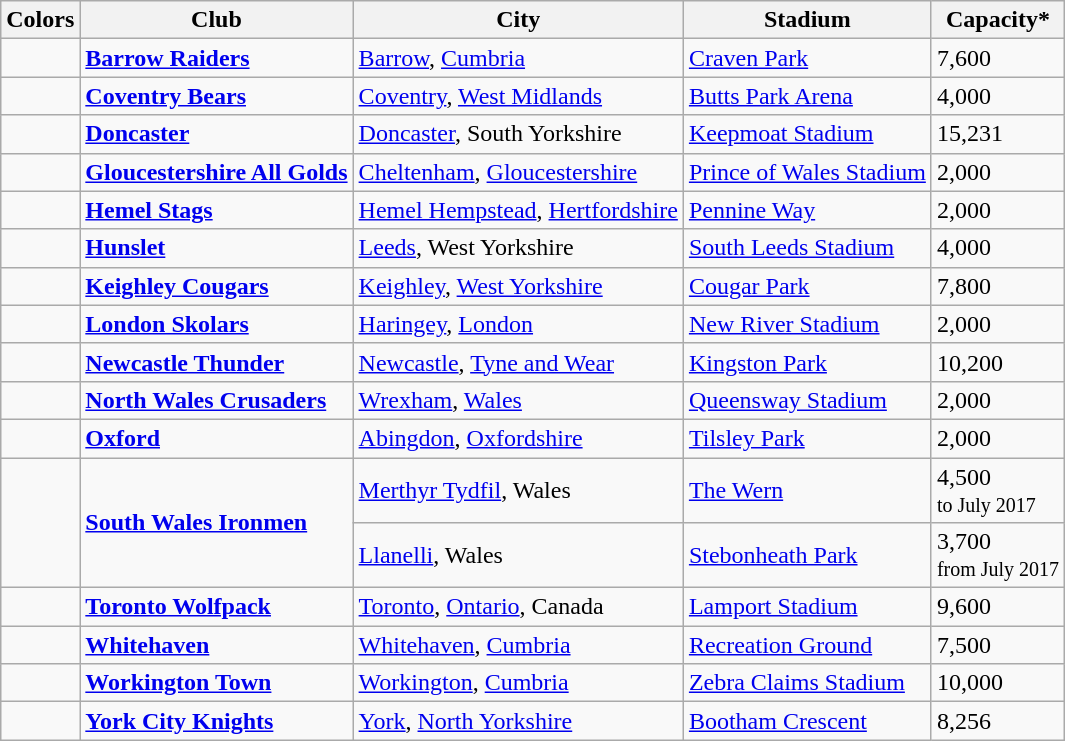<table class="wikitable">
<tr>
<th>Colors</th>
<th>Club</th>
<th>City</th>
<th>Stadium</th>
<th>Capacity*</th>
</tr>
<tr>
<td></td>
<td><strong><a href='#'>Barrow Raiders</a></strong></td>
<td><a href='#'>Barrow</a>, <a href='#'>Cumbria</a></td>
<td><a href='#'>Craven Park</a></td>
<td>7,600</td>
</tr>
<tr>
<td></td>
<td><strong><a href='#'>Coventry Bears</a></strong></td>
<td><a href='#'>Coventry</a>, <a href='#'>West Midlands</a></td>
<td><a href='#'>Butts Park Arena</a></td>
<td>4,000</td>
</tr>
<tr>
<td></td>
<td><strong><a href='#'>Doncaster</a></strong></td>
<td><a href='#'>Doncaster</a>, South Yorkshire</td>
<td><a href='#'>Keepmoat Stadium</a></td>
<td>15,231</td>
</tr>
<tr>
<td></td>
<td><strong><a href='#'>Gloucestershire All Golds</a></strong></td>
<td><a href='#'>Cheltenham</a>, <a href='#'>Gloucestershire</a></td>
<td><a href='#'>Prince of Wales Stadium</a></td>
<td>2,000</td>
</tr>
<tr>
<td></td>
<td><strong><a href='#'>Hemel Stags</a></strong></td>
<td><a href='#'>Hemel Hempstead</a>, <a href='#'>Hertfordshire</a></td>
<td><a href='#'>Pennine Way</a></td>
<td>2,000</td>
</tr>
<tr>
<td></td>
<td><strong><a href='#'>Hunslet</a></strong></td>
<td><a href='#'>Leeds</a>, West Yorkshire</td>
<td><a href='#'>South Leeds Stadium</a></td>
<td>4,000</td>
</tr>
<tr>
<td></td>
<td><strong><a href='#'>Keighley Cougars</a></strong></td>
<td><a href='#'>Keighley</a>, <a href='#'>West Yorkshire</a></td>
<td><a href='#'>Cougar Park</a></td>
<td>7,800</td>
</tr>
<tr>
<td></td>
<td><strong><a href='#'>London Skolars</a></strong></td>
<td><a href='#'>Haringey</a>, <a href='#'>London</a></td>
<td><a href='#'>New River Stadium</a></td>
<td>2,000</td>
</tr>
<tr>
<td></td>
<td><strong><a href='#'>Newcastle Thunder</a></strong></td>
<td><a href='#'>Newcastle</a>, <a href='#'>Tyne and Wear</a></td>
<td><a href='#'>Kingston Park</a></td>
<td>10,200</td>
</tr>
<tr>
<td></td>
<td><strong><a href='#'>North Wales Crusaders</a></strong></td>
<td><a href='#'>Wrexham</a>, <a href='#'>Wales</a></td>
<td><a href='#'>Queensway Stadium</a></td>
<td>2,000</td>
</tr>
<tr>
<td></td>
<td><strong><a href='#'>Oxford</a> </strong></td>
<td><a href='#'>Abingdon</a>, <a href='#'>Oxfordshire</a></td>
<td><a href='#'>Tilsley Park</a></td>
<td>2,000</td>
</tr>
<tr>
<td rowspan="2"></td>
<td rowspan="2"><strong><a href='#'>South Wales Ironmen</a></strong></td>
<td><a href='#'>Merthyr Tydfil</a>,  Wales</td>
<td><a href='#'>The Wern</a></td>
<td>4,500<br><small> to July 2017</small></td>
</tr>
<tr>
<td><a href='#'>Llanelli</a>, Wales</td>
<td><a href='#'>Stebonheath Park</a></td>
<td>3,700<br><small> from July 2017</small></td>
</tr>
<tr>
<td></td>
<td><strong><a href='#'>Toronto Wolfpack</a></strong></td>
<td><a href='#'>Toronto</a>, <a href='#'>Ontario</a>, Canada</td>
<td><a href='#'>Lamport Stadium</a></td>
<td>9,600</td>
</tr>
<tr>
<td></td>
<td><strong><a href='#'>Whitehaven</a></strong></td>
<td><a href='#'>Whitehaven</a>, <a href='#'>Cumbria</a></td>
<td><a href='#'>Recreation Ground</a></td>
<td>7,500</td>
</tr>
<tr>
<td></td>
<td><strong><a href='#'>Workington Town</a></strong></td>
<td><a href='#'>Workington</a>, <a href='#'>Cumbria</a></td>
<td><a href='#'>Zebra Claims Stadium</a></td>
<td>10,000</td>
</tr>
<tr>
<td></td>
<td><strong><a href='#'>York City Knights</a></strong></td>
<td><a href='#'>York</a>, <a href='#'>North Yorkshire</a></td>
<td><a href='#'>Bootham Crescent</a></td>
<td>8,256</td>
</tr>
</table>
